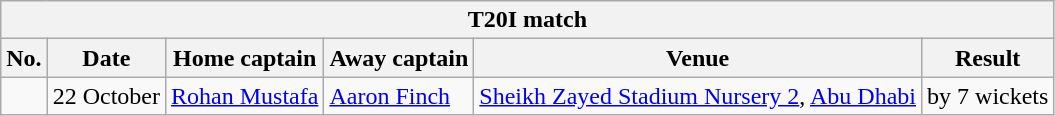<table class="wikitable">
<tr>
<th colspan="6">T20I match</th>
</tr>
<tr>
<th>No.</th>
<th>Date</th>
<th>Home captain</th>
<th>Away captain</th>
<th>Venue</th>
<th>Result</th>
</tr>
<tr>
<td></td>
<td>22 October</td>
<td><a href='#'>Rohan Mustafa</a></td>
<td><a href='#'>Aaron Finch</a></td>
<td><a href='#'>Sheikh Zayed Stadium Nursery 2</a>, <a href='#'>Abu Dhabi</a></td>
<td> by 7 wickets</td>
</tr>
</table>
